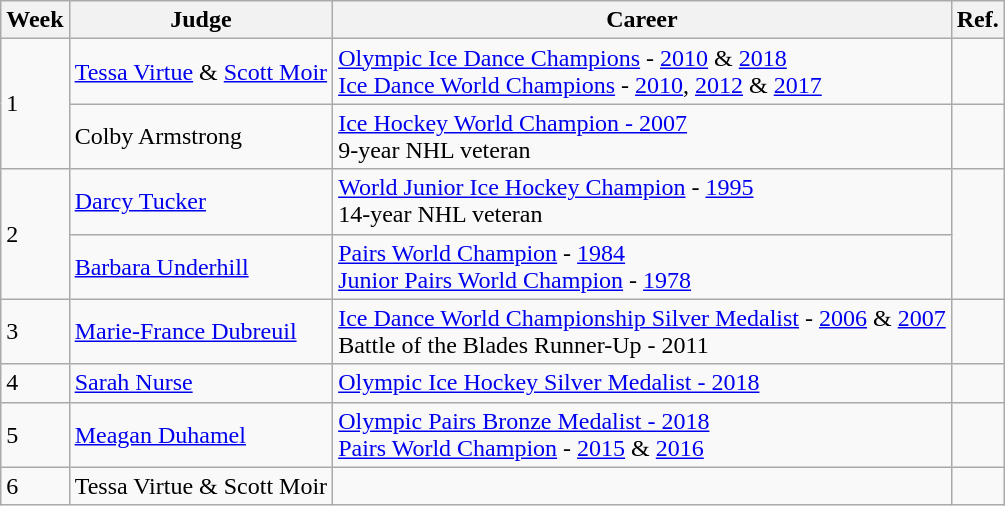<table class="wikitable">
<tr>
<th>Week</th>
<th>Judge</th>
<th>Career</th>
<th>Ref.</th>
</tr>
<tr>
<td rowspan="2">1</td>
<td><a href='#'>Tessa Virtue</a> & <a href='#'>Scott Moir</a></td>
<td><a href='#'>Olympic Ice Dance Champions</a> - <a href='#'>2010</a> & <a href='#'>2018</a><br><a href='#'>Ice Dance World Champions</a> - <a href='#'>2010</a>, <a href='#'>2012</a> & <a href='#'>2017</a></td>
<td></td>
</tr>
<tr>
<td>Colby Armstrong</td>
<td><a href='#'>Ice Hockey World Champion - 2007</a><br>9-year NHL veteran</td>
<td></td>
</tr>
<tr>
<td rowspan="2">2</td>
<td><a href='#'>Darcy Tucker</a></td>
<td><a href='#'>World Junior Ice Hockey Champion</a> - <a href='#'>1995</a><br>14-year NHL veteran</td>
<td rowspan="2"></td>
</tr>
<tr>
<td><a href='#'>Barbara Underhill</a></td>
<td><a href='#'>Pairs World Champion</a> - <a href='#'>1984</a><br><a href='#'>Junior Pairs World Champion</a> - <a href='#'>1978</a></td>
</tr>
<tr>
<td>3</td>
<td><a href='#'>Marie-France Dubreuil</a></td>
<td><a href='#'>Ice Dance World Championship Silver Medalist</a> - <a href='#'>2006</a> & <a href='#'>2007</a><br>Battle of the Blades Runner-Up - 2011</td>
<td></td>
</tr>
<tr>
<td>4</td>
<td><a href='#'>Sarah Nurse</a></td>
<td><a href='#'>Olympic Ice Hockey Silver Medalist - 2018</a></td>
<td></td>
</tr>
<tr>
<td>5</td>
<td><a href='#'>Meagan Duhamel</a></td>
<td><a href='#'>Olympic Pairs Bronze Medalist - 2018</a><br><a href='#'>Pairs World Champion</a> - <a href='#'>2015</a> & <a href='#'>2016</a></td>
<td></td>
</tr>
<tr>
<td>6</td>
<td>Tessa Virtue & Scott Moir</td>
<td></td>
<td></td>
</tr>
</table>
